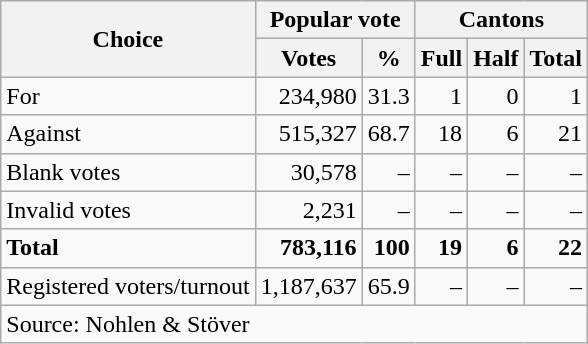<table class=wikitable style=text-align:right>
<tr>
<th rowspan=2>Choice</th>
<th colspan=2>Popular vote</th>
<th colspan=3>Cantons</th>
</tr>
<tr>
<th>Votes</th>
<th>%</th>
<th>Full</th>
<th>Half</th>
<th>Total</th>
</tr>
<tr>
<td align=left>For</td>
<td>234,980</td>
<td>31.3</td>
<td>1</td>
<td>0</td>
<td>1</td>
</tr>
<tr>
<td align=left>Against</td>
<td>515,327</td>
<td>68.7</td>
<td>18</td>
<td>6</td>
<td>21</td>
</tr>
<tr>
<td align=left>Blank votes</td>
<td>30,578</td>
<td>–</td>
<td>–</td>
<td>–</td>
<td>–</td>
</tr>
<tr>
<td align=left>Invalid votes</td>
<td>2,231</td>
<td>–</td>
<td>–</td>
<td>–</td>
<td>–</td>
</tr>
<tr>
<td align=left><strong>Total</strong></td>
<td><strong>783,116</strong></td>
<td><strong>100</strong></td>
<td><strong>19</strong></td>
<td><strong>6</strong></td>
<td><strong>22</strong></td>
</tr>
<tr>
<td align=left>Registered voters/turnout</td>
<td>1,187,637</td>
<td>65.9</td>
<td>–</td>
<td>–</td>
<td>–</td>
</tr>
<tr>
<td align=left colspan=6>Source: Nohlen & Stöver</td>
</tr>
</table>
